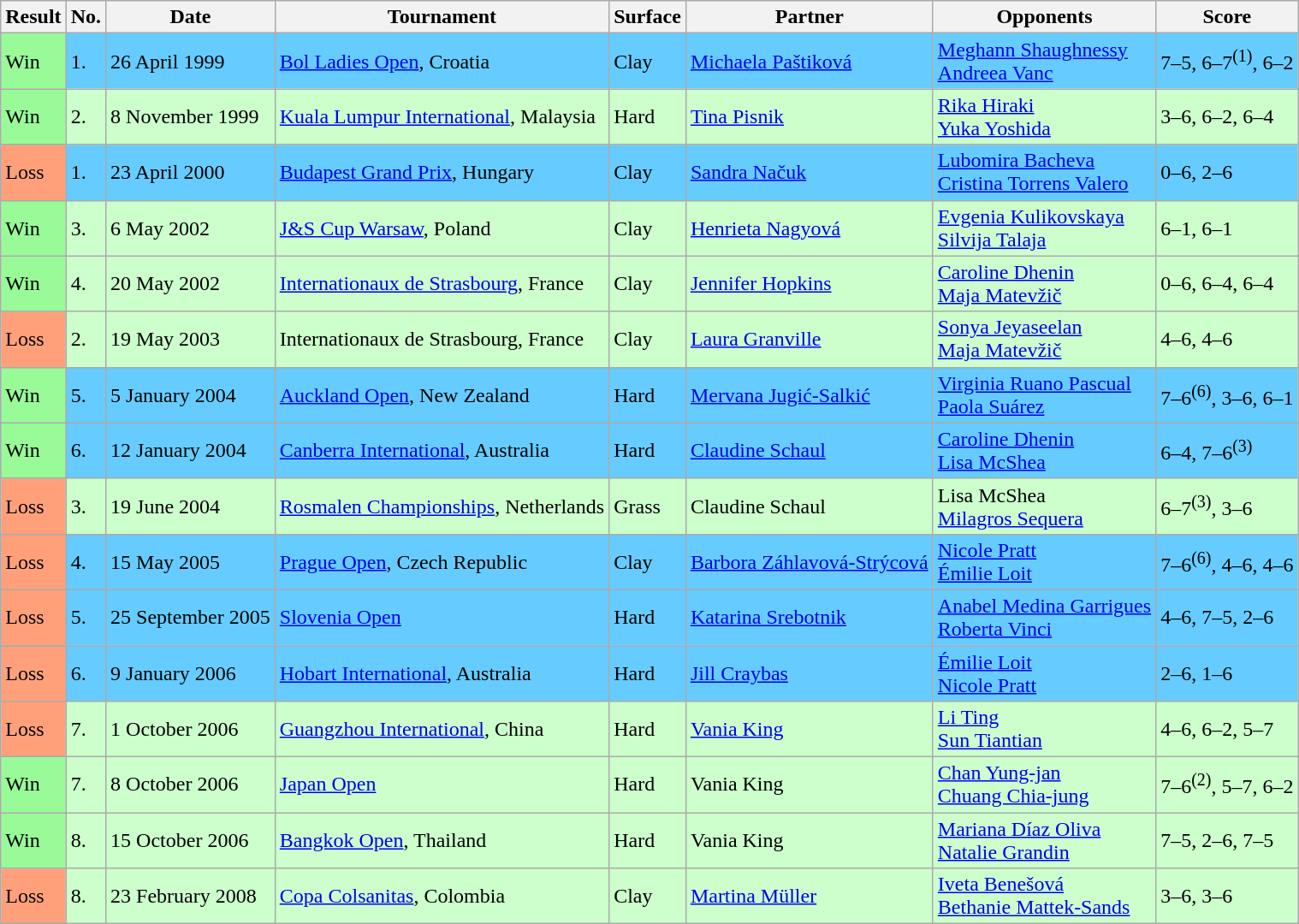<table class="sortable wikitable">
<tr>
<th>Result</th>
<th>No.</th>
<th>Date</th>
<th>Tournament</th>
<th>Surface</th>
<th>Partner</th>
<th>Opponents</th>
<th class="unsortable">Score</th>
</tr>
<tr bgcolor="#66CCFF">
<td bgcolor=98FB98>Win</td>
<td>1.</td>
<td>26 April 1999</td>
<td><a href='#'>Bol Ladies Open</a>, Croatia</td>
<td>Clay</td>
<td> <a href='#'>Michaela Paštiková</a></td>
<td> <a href='#'>Meghann Shaughnessy</a><br> <a href='#'>Andreea Vanc</a></td>
<td>7–5, 6–7<sup>(1)</sup>, 6–2</td>
</tr>
<tr bgcolor="#CCFFCC">
<td bgcolor=98FB98>Win</td>
<td>2.</td>
<td>8 November 1999</td>
<td><a href='#'>Kuala Lumpur International</a>, Malaysia</td>
<td>Hard</td>
<td> <a href='#'>Tina Pisnik</a></td>
<td> <a href='#'>Rika Hiraki</a><br> <a href='#'>Yuka Yoshida</a></td>
<td>3–6, 6–2, 6–4</td>
</tr>
<tr bgcolor="#66CCFF">
<td style="background:#ffa07a;">Loss</td>
<td>1.</td>
<td>23 April 2000</td>
<td><a href='#'>Budapest Grand Prix</a>, Hungary</td>
<td>Clay</td>
<td> <a href='#'>Sandra Načuk</a></td>
<td> <a href='#'>Lubomira Bacheva</a><br> <a href='#'>Cristina Torrens Valero</a></td>
<td>0–6, 2–6</td>
</tr>
<tr bgcolor="#CCFFCC">
<td bgcolor=98FB98>Win</td>
<td>3.</td>
<td>6 May 2002</td>
<td><a href='#'>J&S Cup Warsaw</a>, Poland</td>
<td>Clay</td>
<td> <a href='#'>Henrieta Nagyová</a></td>
<td> <a href='#'>Evgenia Kulikovskaya</a><br> <a href='#'>Silvija Talaja</a></td>
<td>6–1, 6–1</td>
</tr>
<tr bgcolor="#CCFFCC">
<td bgcolor=98FB98>Win</td>
<td>4.</td>
<td>20 May 2002</td>
<td><a href='#'>Internationaux de Strasbourg</a>, France</td>
<td>Clay</td>
<td> <a href='#'>Jennifer Hopkins</a></td>
<td> <a href='#'>Caroline Dhenin</a><br> <a href='#'>Maja Matevžič</a></td>
<td>0–6, 6–4, 6–4</td>
</tr>
<tr bgcolor="#CCFFCC">
<td style="background:#ffa07a;">Loss</td>
<td>2.</td>
<td>19 May 2003</td>
<td>Internationaux de Strasbourg, France</td>
<td>Clay</td>
<td> <a href='#'>Laura Granville</a></td>
<td> <a href='#'>Sonya Jeyaseelan</a><br> <a href='#'>Maja Matevžič</a></td>
<td>4–6, 4–6</td>
</tr>
<tr bgcolor="#66CCFF">
<td bgcolor=98FB98>Win</td>
<td>5.</td>
<td>5 January 2004</td>
<td><a href='#'>Auckland Open</a>, New Zealand</td>
<td>Hard</td>
<td> <a href='#'>Mervana Jugić-Salkić</a></td>
<td> <a href='#'>Virginia Ruano Pascual</a><br> <a href='#'>Paola Suárez</a></td>
<td>7–6<sup>(6)</sup>, 3–6, 6–1</td>
</tr>
<tr bgcolor="#66CCFF">
<td bgcolor=98FB98>Win</td>
<td>6.</td>
<td>12 January 2004</td>
<td><a href='#'>Canberra International</a>, Australia</td>
<td>Hard</td>
<td> <a href='#'>Claudine Schaul</a></td>
<td> <a href='#'>Caroline Dhenin</a><br> <a href='#'>Lisa McShea</a></td>
<td>6–4, 7–6<sup>(3)</sup></td>
</tr>
<tr bgcolor="#CCFFCC">
<td style="background:#ffa07a;">Loss</td>
<td>3.</td>
<td>19 June 2004</td>
<td><a href='#'>Rosmalen Championships</a>, Netherlands</td>
<td>Grass</td>
<td> Claudine Schaul</td>
<td> Lisa McShea<br> <a href='#'>Milagros Sequera</a></td>
<td>6–7<sup>(3)</sup>, 3–6</td>
</tr>
<tr bgcolor="#66CCFF">
<td style="background:#ffa07a;">Loss</td>
<td>4.</td>
<td>15 May 2005</td>
<td><a href='#'>Prague Open</a>, Czech Republic</td>
<td>Clay</td>
<td> <a href='#'>Barbora Záhlavová-Strýcová</a></td>
<td> <a href='#'>Nicole Pratt</a><br>  <a href='#'>Émilie Loit</a></td>
<td>7–6<sup>(6)</sup>, 4–6, 4–6</td>
</tr>
<tr bgcolor="#66CCFF">
<td style="background:#ffa07a;">Loss</td>
<td>5.</td>
<td>25 September 2005</td>
<td><a href='#'>Slovenia Open</a></td>
<td>Hard</td>
<td> <a href='#'>Katarina Srebotnik</a></td>
<td> <a href='#'>Anabel Medina Garrigues</a><br> <a href='#'>Roberta Vinci</a></td>
<td>4–6, 7–5, 2–6</td>
</tr>
<tr bgcolor="#66CCFF">
<td style="background:#ffa07a;">Loss</td>
<td>6.</td>
<td>9 January 2006</td>
<td><a href='#'>Hobart International</a>, Australia</td>
<td>Hard</td>
<td> <a href='#'>Jill Craybas</a></td>
<td> <a href='#'>Émilie Loit</a><br> <a href='#'>Nicole Pratt</a></td>
<td>2–6, 1–6</td>
</tr>
<tr bgcolor="#CCFFCC">
<td style="background:#ffa07a;">Loss</td>
<td>7.</td>
<td>1 October 2006</td>
<td><a href='#'>Guangzhou International</a>, China</td>
<td>Hard</td>
<td> <a href='#'>Vania King</a></td>
<td> <a href='#'>Li Ting</a><br> <a href='#'>Sun Tiantian</a></td>
<td>4–6, 6–2, 5–7</td>
</tr>
<tr bgcolor="#CCFFCC">
<td bgcolor=98FB98>Win</td>
<td>7.</td>
<td>8 October 2006</td>
<td><a href='#'>Japan Open</a></td>
<td>Hard</td>
<td> Vania King</td>
<td> <a href='#'>Chan Yung-jan</a><br> <a href='#'>Chuang Chia-jung</a></td>
<td>7–6<sup>(2)</sup>, 5–7, 6–2</td>
</tr>
<tr bgcolor="#CCFFCC">
<td bgcolor=98FB98>Win</td>
<td>8.</td>
<td>15 October 2006</td>
<td><a href='#'>Bangkok Open</a>, Thailand</td>
<td>Hard</td>
<td> Vania King</td>
<td> <a href='#'>Mariana Díaz Oliva</a><br> <a href='#'>Natalie Grandin</a></td>
<td>7–5, 2–6, 7–5</td>
</tr>
<tr bgcolor="#CCFFCC">
<td style="background:#ffa07a;">Loss</td>
<td>8.</td>
<td>23 February 2008</td>
<td><a href='#'>Copa Colsanitas</a>, Colombia</td>
<td>Clay</td>
<td> <a href='#'>Martina Müller</a></td>
<td> <a href='#'>Iveta Benešová</a><br> <a href='#'>Bethanie Mattek-Sands</a></td>
<td>3–6, 3–6</td>
</tr>
</table>
